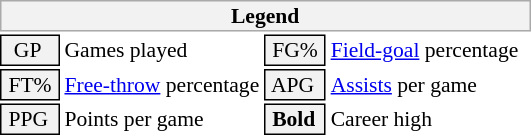<table class="toccolours" style="font-size: 90%; white-space: nowrap;">
<tr>
<th colspan="6" style="background:#f2f2f2; border:1px solid #aaa;">Legend</th>
</tr>
<tr>
<td style="background:#f2f2f2; border:1px solid black;">  GP</td>
<td>Games played</td>
<td style="background:#f2f2f2; border:1px solid black;"> FG% </td>
<td style="padding-right: 8px"><a href='#'>Field-goal</a> percentage</td>
</tr>
<tr>
<td style="background:#f2f2f2; border:1px solid black;"> FT% </td>
<td><a href='#'>Free-throw</a> percentage</td>
<td style="background:#f2f2f2; border:1px solid black;"> APG </td>
<td><a href='#'>Assists</a> per game</td>
</tr>
<tr>
<td style="background:#f2f2f2; border:1px solid black;"> PPG </td>
<td>Points per game</td>
<td style="background-color: #F2F2F2; border: 1px solid black"> <strong>Bold</strong> </td>
<td>Career high</td>
</tr>
<tr>
</tr>
</table>
